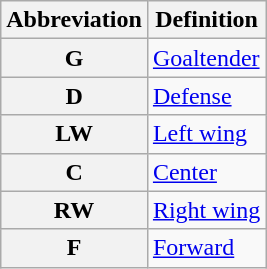<table class="wikitable">
<tr>
<th scope="col">Abbreviation</th>
<th scope="col">Definition</th>
</tr>
<tr>
<th scope="row">G</th>
<td><a href='#'>Goaltender</a></td>
</tr>
<tr>
<th scope="row">D</th>
<td><a href='#'>Defense</a></td>
</tr>
<tr>
<th scope="row">LW</th>
<td><a href='#'>Left wing</a></td>
</tr>
<tr>
<th scope="row">C</th>
<td><a href='#'>Center</a></td>
</tr>
<tr>
<th scope="row">RW</th>
<td><a href='#'>Right wing</a></td>
</tr>
<tr>
<th scope="row">F</th>
<td><a href='#'>Forward</a></td>
</tr>
</table>
